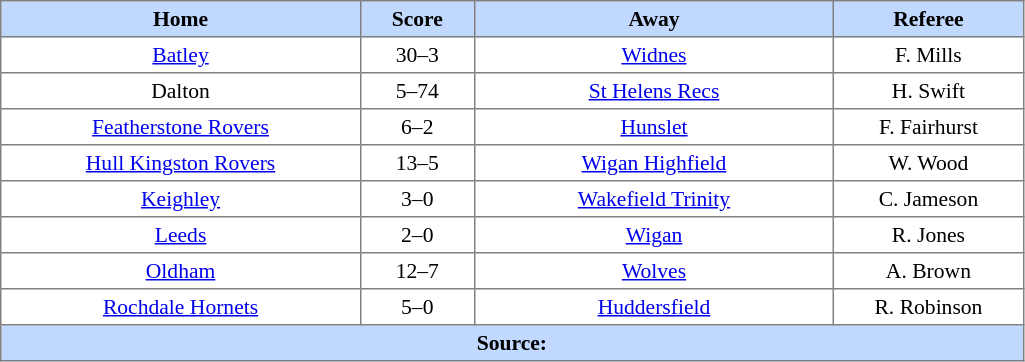<table border=1 style="border-collapse:collapse; font-size:90%; text-align:center;" cellpadding=3 cellspacing=0 width=54%>
<tr bgcolor=#C1D8FF>
<th width=19%>Home</th>
<th width=6%>Score</th>
<th width=19%>Away</th>
<th width=10%>Referee</th>
</tr>
<tr>
<td><a href='#'>Batley</a></td>
<td>30–3</td>
<td><a href='#'>Widnes</a></td>
<td>F. Mills</td>
</tr>
<tr>
<td>Dalton</td>
<td>5–74</td>
<td><a href='#'>St Helens Recs</a></td>
<td>H. Swift</td>
</tr>
<tr>
<td><a href='#'>Featherstone Rovers</a></td>
<td>6–2</td>
<td><a href='#'>Hunslet</a></td>
<td>F. Fairhurst</td>
</tr>
<tr>
<td><a href='#'>Hull Kingston Rovers</a></td>
<td>13–5</td>
<td><a href='#'>Wigan Highfield</a></td>
<td>W. Wood</td>
</tr>
<tr>
<td><a href='#'>Keighley</a></td>
<td>3–0</td>
<td><a href='#'>Wakefield Trinity</a></td>
<td>C. Jameson</td>
</tr>
<tr>
<td><a href='#'>Leeds</a></td>
<td>2–0</td>
<td><a href='#'>Wigan</a></td>
<td>R. Jones</td>
</tr>
<tr>
<td><a href='#'>Oldham</a></td>
<td>12–7</td>
<td><a href='#'>Wolves</a></td>
<td>A. Brown</td>
</tr>
<tr>
<td><a href='#'>Rochdale Hornets</a></td>
<td>5–0</td>
<td><a href='#'>Huddersfield</a></td>
<td>R. Robinson</td>
</tr>
<tr style="background:#c1d8ff;">
<th colspan=4>Source:</th>
</tr>
</table>
